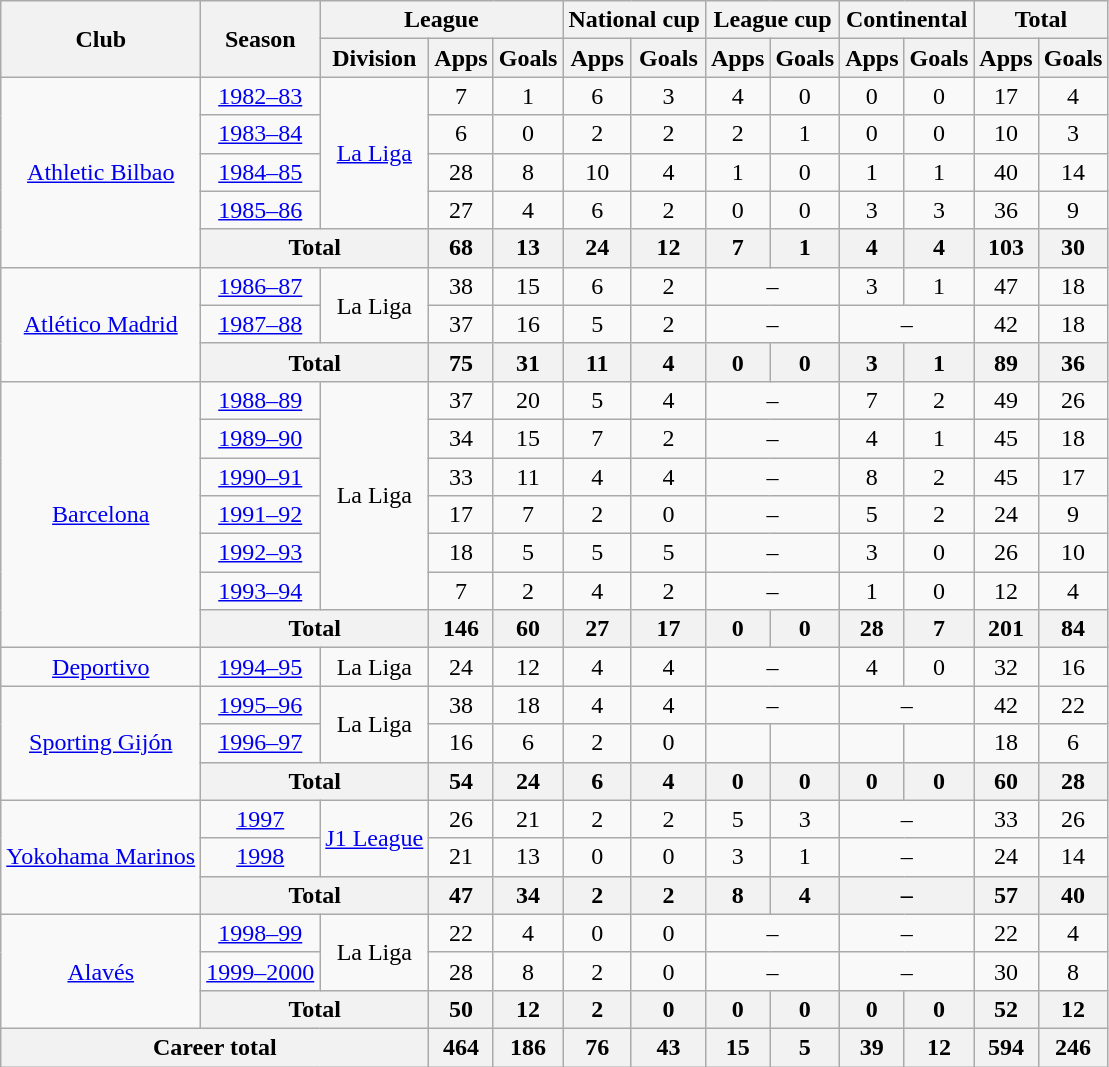<table class="wikitable" style="text-align:center">
<tr>
<th rowspan="2">Club</th>
<th rowspan="2">Season</th>
<th colspan="3">League</th>
<th colspan="2">National cup</th>
<th colspan="2">League cup</th>
<th colspan="2">Continental</th>
<th colspan="2">Total</th>
</tr>
<tr>
<th>Division</th>
<th>Apps</th>
<th>Goals</th>
<th>Apps</th>
<th>Goals</th>
<th>Apps</th>
<th>Goals</th>
<th>Apps</th>
<th>Goals</th>
<th>Apps</th>
<th>Goals</th>
</tr>
<tr>
<td rowspan="5"><a href='#'>Athletic Bilbao</a></td>
<td><a href='#'>1982–83</a></td>
<td rowspan="4"><a href='#'>La Liga</a></td>
<td>7</td>
<td>1</td>
<td>6</td>
<td>3</td>
<td>4</td>
<td>0</td>
<td>0</td>
<td>0</td>
<td>17</td>
<td>4</td>
</tr>
<tr>
<td><a href='#'>1983–84</a></td>
<td>6</td>
<td>0</td>
<td>2</td>
<td>2</td>
<td>2</td>
<td>1</td>
<td>0</td>
<td>0</td>
<td>10</td>
<td>3</td>
</tr>
<tr>
<td><a href='#'>1984–85</a></td>
<td>28</td>
<td>8</td>
<td>10</td>
<td>4</td>
<td>1</td>
<td>0</td>
<td>1</td>
<td>1</td>
<td>40</td>
<td>14</td>
</tr>
<tr>
<td><a href='#'>1985–86</a></td>
<td>27</td>
<td>4</td>
<td>6</td>
<td>2</td>
<td>0</td>
<td>0</td>
<td>3</td>
<td>3</td>
<td>36</td>
<td>9</td>
</tr>
<tr>
<th colspan="2">Total</th>
<th>68</th>
<th>13</th>
<th>24</th>
<th>12</th>
<th>7</th>
<th>1</th>
<th>4</th>
<th>4</th>
<th>103</th>
<th>30</th>
</tr>
<tr>
<td rowspan="3"><a href='#'>Atlético Madrid</a></td>
<td><a href='#'>1986–87</a></td>
<td rowspan="2">La Liga</td>
<td>38</td>
<td>15</td>
<td>6</td>
<td>2</td>
<td colspan="2">–</td>
<td>3</td>
<td>1</td>
<td>47</td>
<td>18</td>
</tr>
<tr>
<td><a href='#'>1987–88</a></td>
<td>37</td>
<td>16</td>
<td>5</td>
<td>2</td>
<td colspan="2">–</td>
<td colspan="2">–</td>
<td>42</td>
<td>18</td>
</tr>
<tr>
<th colspan="2">Total</th>
<th>75</th>
<th>31</th>
<th>11</th>
<th>4</th>
<th>0</th>
<th>0</th>
<th>3</th>
<th>1</th>
<th>89</th>
<th>36</th>
</tr>
<tr>
<td rowspan="7"><a href='#'>Barcelona</a></td>
<td><a href='#'>1988–89</a></td>
<td rowspan="6">La Liga</td>
<td>37</td>
<td>20</td>
<td>5</td>
<td>4</td>
<td colspan="2">–</td>
<td>7</td>
<td>2</td>
<td>49</td>
<td>26</td>
</tr>
<tr>
<td><a href='#'>1989–90</a></td>
<td>34</td>
<td>15</td>
<td>7</td>
<td>2</td>
<td colspan="2">–</td>
<td>4</td>
<td>1</td>
<td>45</td>
<td>18</td>
</tr>
<tr>
<td><a href='#'>1990–91</a></td>
<td>33</td>
<td>11</td>
<td>4</td>
<td>4</td>
<td colspan="2">–</td>
<td>8</td>
<td>2</td>
<td>45</td>
<td>17</td>
</tr>
<tr>
<td><a href='#'>1991–92</a></td>
<td>17</td>
<td>7</td>
<td>2</td>
<td>0</td>
<td colspan="2">–</td>
<td>5</td>
<td>2</td>
<td>24</td>
<td>9</td>
</tr>
<tr>
<td><a href='#'>1992–93</a></td>
<td>18</td>
<td>5</td>
<td>5</td>
<td>5</td>
<td colspan="2">–</td>
<td>3</td>
<td>0</td>
<td>26</td>
<td>10</td>
</tr>
<tr>
<td><a href='#'>1993–94</a></td>
<td>7</td>
<td>2</td>
<td>4</td>
<td>2</td>
<td colspan="2">–</td>
<td>1</td>
<td>0</td>
<td>12</td>
<td>4</td>
</tr>
<tr>
<th colspan="2">Total</th>
<th>146</th>
<th>60</th>
<th>27</th>
<th>17</th>
<th>0</th>
<th>0</th>
<th>28</th>
<th>7</th>
<th>201</th>
<th>84</th>
</tr>
<tr>
<td><a href='#'>Deportivo</a></td>
<td><a href='#'>1994–95</a></td>
<td>La Liga</td>
<td>24</td>
<td>12</td>
<td>4</td>
<td>4</td>
<td colspan="2">–</td>
<td>4</td>
<td>0</td>
<td>32</td>
<td>16</td>
</tr>
<tr>
<td rowspan="3"><a href='#'>Sporting Gijón</a></td>
<td><a href='#'>1995–96</a></td>
<td rowspan="2">La Liga</td>
<td>38</td>
<td>18</td>
<td>4</td>
<td>4</td>
<td colspan="2">–</td>
<td colspan="2">–</td>
<td>42</td>
<td>22</td>
</tr>
<tr>
<td><a href='#'>1996–97</a></td>
<td>16</td>
<td>6</td>
<td>2</td>
<td>0</td>
<td></td>
<td></td>
<td></td>
<td></td>
<td>18</td>
<td>6</td>
</tr>
<tr>
<th colspan="2">Total</th>
<th>54</th>
<th>24</th>
<th>6</th>
<th>4</th>
<th>0</th>
<th>0</th>
<th>0</th>
<th>0</th>
<th>60</th>
<th>28</th>
</tr>
<tr>
<td rowspan="3"><a href='#'>Yokohama Marinos</a></td>
<td><a href='#'>1997</a></td>
<td rowspan="2"><a href='#'>J1 League</a></td>
<td>26</td>
<td>21</td>
<td>2</td>
<td>2</td>
<td>5</td>
<td>3</td>
<td colspan="2">–</td>
<td>33</td>
<td>26</td>
</tr>
<tr>
<td><a href='#'>1998</a></td>
<td>21</td>
<td>13</td>
<td>0</td>
<td>0</td>
<td>3</td>
<td>1</td>
<td colspan="2">–</td>
<td>24</td>
<td>14</td>
</tr>
<tr>
<th colspan="2">Total</th>
<th>47</th>
<th>34</th>
<th>2</th>
<th>2</th>
<th>8</th>
<th>4</th>
<th colspan="2">–</th>
<th>57</th>
<th>40</th>
</tr>
<tr>
<td rowspan="3"><a href='#'>Alavés</a></td>
<td><a href='#'>1998–99</a></td>
<td rowspan="2">La Liga</td>
<td>22</td>
<td>4</td>
<td>0</td>
<td>0</td>
<td colspan="2">–</td>
<td colspan="2">–</td>
<td>22</td>
<td>4</td>
</tr>
<tr>
<td><a href='#'>1999–2000</a></td>
<td>28</td>
<td>8</td>
<td>2</td>
<td>0</td>
<td colspan="2">–</td>
<td colspan="2">–</td>
<td>30</td>
<td>8</td>
</tr>
<tr>
<th colspan="2">Total</th>
<th>50</th>
<th>12</th>
<th>2</th>
<th>0</th>
<th>0</th>
<th>0</th>
<th>0</th>
<th>0</th>
<th>52</th>
<th>12</th>
</tr>
<tr>
<th colspan="3">Career total</th>
<th>464</th>
<th>186</th>
<th>76</th>
<th>43</th>
<th>15</th>
<th>5</th>
<th>39</th>
<th>12</th>
<th>594</th>
<th>246</th>
</tr>
</table>
